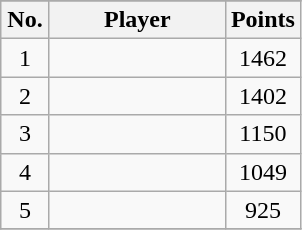<table class="wikitable sortable" style="text-align:center">
<tr>
</tr>
<tr>
<th width=25>No.</th>
<th width=110>Player</th>
<th width=40>Points</th>
</tr>
<tr>
<td>1</td>
<td></td>
<td>1462</td>
</tr>
<tr>
<td>2</td>
<td></td>
<td>1402</td>
</tr>
<tr>
<td>3</td>
<td></td>
<td>1150</td>
</tr>
<tr>
<td>4</td>
<td></td>
<td>1049</td>
</tr>
<tr>
<td>5</td>
<td></td>
<td>925</td>
</tr>
<tr>
</tr>
</table>
